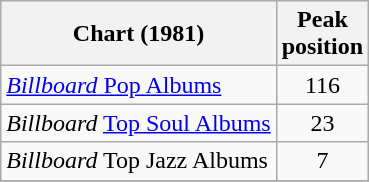<table class="wikitable">
<tr>
<th>Chart (1981)</th>
<th>Peak<br>position</th>
</tr>
<tr>
<td><a href='#'><em>Billboard</em> Pop Albums</a></td>
<td align=center>116</td>
</tr>
<tr>
<td><em>Billboard</em> <a href='#'>Top Soul Albums</a></td>
<td align=center>23</td>
</tr>
<tr>
<td><em>Billboard</em> Top Jazz Albums </td>
<td align=center>7</td>
</tr>
<tr>
</tr>
</table>
